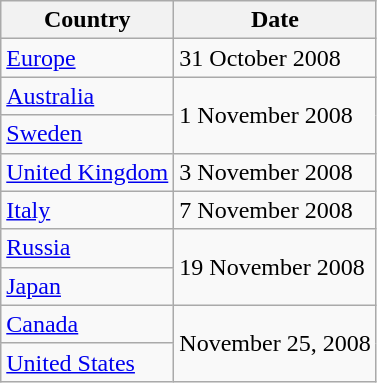<table class="wikitable">
<tr>
<th>Country</th>
<th>Date</th>
</tr>
<tr>
<td rowspan="1"><a href='#'>Europe</a></td>
<td rowspan="1">31 October 2008</td>
</tr>
<tr>
<td rowspan="1"><a href='#'>Australia</a></td>
<td rowspan="2">1 November 2008</td>
</tr>
<tr>
<td rowspan="1"><a href='#'>Sweden</a></td>
</tr>
<tr>
<td rowspan="1"><a href='#'>United Kingdom</a></td>
<td rowspan="1">3 November 2008</td>
</tr>
<tr>
<td rowspan="1"><a href='#'>Italy</a></td>
<td rowspan="1">7 November 2008</td>
</tr>
<tr>
<td rowspan="1"><a href='#'>Russia</a></td>
<td rowspan="2">19 November 2008</td>
</tr>
<tr>
<td rowspan="1"><a href='#'>Japan</a></td>
</tr>
<tr>
<td rowspan="1"><a href='#'>Canada</a></td>
<td rowspan="2">November 25, 2008</td>
</tr>
<tr>
<td rowspan="1"><a href='#'>United States</a></td>
</tr>
</table>
